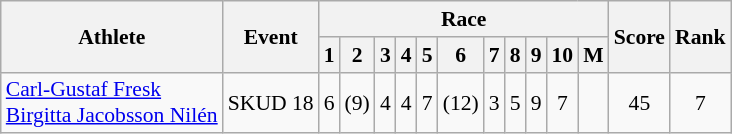<table class=wikitable style="font-size:90%">
<tr>
<th rowspan="2">Athlete</th>
<th rowspan="2">Event</th>
<th colspan="11">Race</th>
<th rowspan="2">Score</th>
<th rowspan="2">Rank</th>
</tr>
<tr>
<th>1</th>
<th>2</th>
<th>3</th>
<th>4</th>
<th>5</th>
<th>6</th>
<th>7</th>
<th>8</th>
<th>9</th>
<th>10</th>
<th>M</th>
</tr>
<tr align=center>
<td align=left><a href='#'>Carl-Gustaf Fresk</a><br><a href='#'>Birgitta Jacobsson Nilén</a></td>
<td align=left>SKUD 18</td>
<td>6</td>
<td>(9)</td>
<td>4</td>
<td>4</td>
<td>7</td>
<td>(12)</td>
<td>3</td>
<td>5</td>
<td>9</td>
<td>7</td>
<td></td>
<td>45</td>
<td>7</td>
</tr>
</table>
